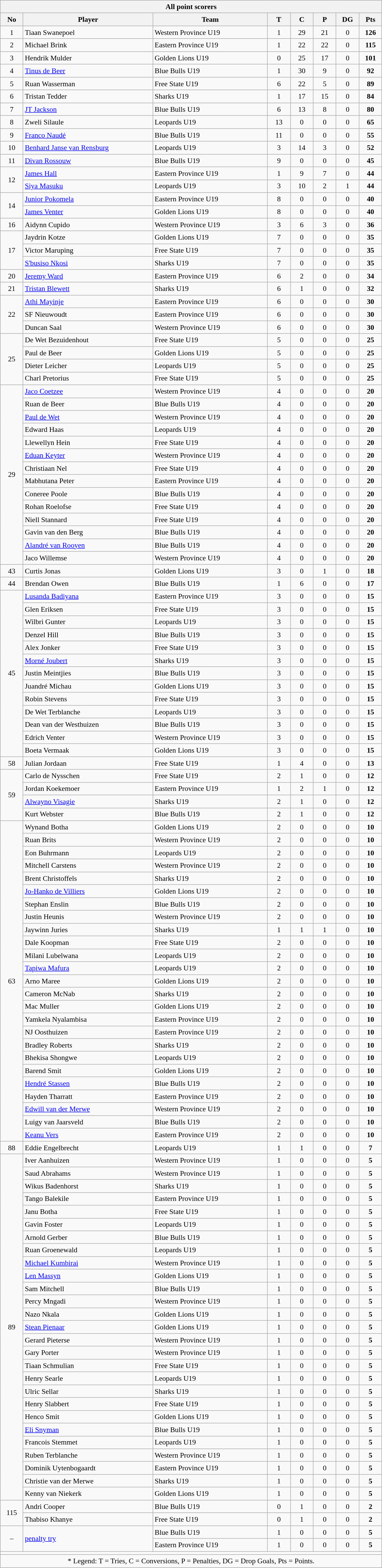<table class="wikitable sortable collapsible collapsed" style="text-align:center; line-height:130%; font-size:90%; width:60%;">
<tr>
<th colspan=100%>All point scorers</th>
</tr>
<tr>
<th style="width:6%;">No</th>
<th style="width:34%;">Player</th>
<th style="width:30%;">Team</th>
<th style="width:6%;">T</th>
<th style="width:6%;">C</th>
<th style="width:6%;">P</th>
<th style="width:6%;">DG</th>
<th style="width:6%;">Pts<br></th>
</tr>
<tr>
<td>1</td>
<td align=left>Tiaan Swanepoel</td>
<td align=left>Western Province U19</td>
<td>1</td>
<td>29</td>
<td>21</td>
<td>0</td>
<td><strong>126</strong></td>
</tr>
<tr>
<td>2</td>
<td align=left>Michael Brink</td>
<td align=left>Eastern Province U19</td>
<td>1</td>
<td>22</td>
<td>22</td>
<td>0</td>
<td><strong>115</strong></td>
</tr>
<tr>
<td>3</td>
<td align=left>Hendrik Mulder</td>
<td align=left>Golden Lions U19</td>
<td>0</td>
<td>25</td>
<td>17</td>
<td>0</td>
<td><strong>101</strong></td>
</tr>
<tr>
<td>4</td>
<td align=left><a href='#'>Tinus de Beer</a></td>
<td align=left>Blue Bulls U19</td>
<td>1</td>
<td>30</td>
<td>9</td>
<td>0</td>
<td><strong>92</strong></td>
</tr>
<tr>
<td>5</td>
<td align=left>Ruan Wasserman</td>
<td align=left>Free State U19</td>
<td>6</td>
<td>22</td>
<td>5</td>
<td>0</td>
<td><strong>89</strong></td>
</tr>
<tr>
<td>6</td>
<td align=left>Tristan Tedder</td>
<td align=left>Sharks U19</td>
<td>1</td>
<td>17</td>
<td>15</td>
<td>0</td>
<td><strong>84</strong></td>
</tr>
<tr>
<td>7</td>
<td align=left><a href='#'>JT Jackson</a></td>
<td align=left>Blue Bulls U19</td>
<td>6</td>
<td>13</td>
<td>8</td>
<td>0</td>
<td><strong>80</strong></td>
</tr>
<tr>
<td>8</td>
<td align=left>Zweli Silaule</td>
<td align=left>Leopards U19</td>
<td>13</td>
<td>0</td>
<td>0</td>
<td>0</td>
<td><strong>65</strong></td>
</tr>
<tr>
<td>9</td>
<td align=left><a href='#'>Franco Naudé</a></td>
<td align=left>Blue Bulls U19</td>
<td>11</td>
<td>0</td>
<td>0</td>
<td>0</td>
<td><strong>55</strong></td>
</tr>
<tr>
<td>10</td>
<td align=left><a href='#'>Benhard Janse van Rensburg</a></td>
<td align=left>Leopards U19</td>
<td>3</td>
<td>14</td>
<td>3</td>
<td>0</td>
<td><strong>52</strong></td>
</tr>
<tr>
<td>11</td>
<td align=left><a href='#'>Divan Rossouw</a></td>
<td align=left>Blue Bulls U19</td>
<td>9</td>
<td>0</td>
<td>0</td>
<td>0</td>
<td><strong>45</strong></td>
</tr>
<tr>
<td rowspan=2>12</td>
<td align=left><a href='#'>James Hall</a></td>
<td align=left>Eastern Province U19</td>
<td>1</td>
<td>9</td>
<td>7</td>
<td>0</td>
<td><strong>44</strong></td>
</tr>
<tr>
<td align=left><a href='#'>Siya Masuku</a></td>
<td align=left>Leopards U19</td>
<td>3</td>
<td>10</td>
<td>2</td>
<td>1</td>
<td><strong>44</strong></td>
</tr>
<tr>
<td rowspan=2>14</td>
<td align=left><a href='#'>Junior Pokomela</a></td>
<td align=left>Eastern Province U19</td>
<td>8</td>
<td>0</td>
<td>0</td>
<td>0</td>
<td><strong>40</strong></td>
</tr>
<tr>
<td align=left><a href='#'>James Venter</a></td>
<td align=left>Golden Lions U19</td>
<td>8</td>
<td>0</td>
<td>0</td>
<td>0</td>
<td><strong>40</strong></td>
</tr>
<tr>
<td>16</td>
<td align=left>Aidynn Cupido</td>
<td align=left>Western Province U19</td>
<td>3</td>
<td>6</td>
<td>3</td>
<td>0</td>
<td><strong>36</strong></td>
</tr>
<tr>
<td rowspan=3>17</td>
<td align=left>Jaydrin Kotze</td>
<td align=left>Golden Lions U19</td>
<td>7</td>
<td>0</td>
<td>0</td>
<td>0</td>
<td><strong>35</strong></td>
</tr>
<tr>
<td align=left>Victor Maruping</td>
<td align=left>Free State U19</td>
<td>7</td>
<td>0</td>
<td>0</td>
<td>0</td>
<td><strong>35</strong></td>
</tr>
<tr>
<td align=left><a href='#'>S'busiso Nkosi</a></td>
<td align=left>Sharks U19</td>
<td>7</td>
<td>0</td>
<td>0</td>
<td>0</td>
<td><strong>35</strong></td>
</tr>
<tr>
<td>20</td>
<td align=left><a href='#'>Jeremy Ward</a></td>
<td align=left>Eastern Province U19</td>
<td>6</td>
<td>2</td>
<td>0</td>
<td>0</td>
<td><strong>34</strong></td>
</tr>
<tr>
<td>21</td>
<td align=left><a href='#'>Tristan Blewett</a></td>
<td align=left>Sharks U19</td>
<td>6</td>
<td>1</td>
<td>0</td>
<td>0</td>
<td><strong>32</strong></td>
</tr>
<tr>
<td rowspan=3>22</td>
<td align=left><a href='#'>Athi Mayinje</a></td>
<td align=left>Eastern Province U19</td>
<td>6</td>
<td>0</td>
<td>0</td>
<td>0</td>
<td><strong>30</strong></td>
</tr>
<tr>
<td align=left>SF Nieuwoudt</td>
<td align=left>Eastern Province U19</td>
<td>6</td>
<td>0</td>
<td>0</td>
<td>0</td>
<td><strong>30</strong></td>
</tr>
<tr>
<td align=left>Duncan Saal</td>
<td align=left>Western Province U19</td>
<td>6</td>
<td>0</td>
<td>0</td>
<td>0</td>
<td><strong>30</strong></td>
</tr>
<tr>
<td rowspan=4>25</td>
<td align=left>De Wet Bezuidenhout</td>
<td align=left>Free State U19</td>
<td>5</td>
<td>0</td>
<td>0</td>
<td>0</td>
<td><strong>25</strong></td>
</tr>
<tr>
<td align=left>Paul de Beer</td>
<td align=left>Golden Lions U19</td>
<td>5</td>
<td>0</td>
<td>0</td>
<td>0</td>
<td><strong>25</strong></td>
</tr>
<tr>
<td align=left>Dieter Leicher</td>
<td align=left>Leopards U19</td>
<td>5</td>
<td>0</td>
<td>0</td>
<td>0</td>
<td><strong>25</strong></td>
</tr>
<tr>
<td align=left>Charl Pretorius</td>
<td align=left>Free State U19</td>
<td>5</td>
<td>0</td>
<td>0</td>
<td>0</td>
<td><strong>25</strong></td>
</tr>
<tr>
<td rowspan=14>29</td>
<td align=left><a href='#'>Jaco Coetzee</a></td>
<td align=left>Western Province U19</td>
<td>4</td>
<td>0</td>
<td>0</td>
<td>0</td>
<td><strong>20</strong></td>
</tr>
<tr>
<td align=left>Ruan de Beer</td>
<td align=left>Blue Bulls U19</td>
<td>4</td>
<td>0</td>
<td>0</td>
<td>0</td>
<td><strong>20</strong></td>
</tr>
<tr>
<td align=left><a href='#'>Paul de Wet</a></td>
<td align=left>Western Province U19</td>
<td>4</td>
<td>0</td>
<td>0</td>
<td>0</td>
<td><strong>20</strong></td>
</tr>
<tr>
<td align=left>Edward Haas</td>
<td align=left>Leopards U19</td>
<td>4</td>
<td>0</td>
<td>0</td>
<td>0</td>
<td><strong>20</strong></td>
</tr>
<tr>
<td align=left>Llewellyn Hein</td>
<td align=left>Free State U19</td>
<td>4</td>
<td>0</td>
<td>0</td>
<td>0</td>
<td><strong>20</strong></td>
</tr>
<tr>
<td align=left><a href='#'>Eduan Keyter</a></td>
<td align=left>Western Province U19</td>
<td>4</td>
<td>0</td>
<td>0</td>
<td>0</td>
<td><strong>20</strong></td>
</tr>
<tr>
<td align=left>Christiaan Nel</td>
<td align=left>Free State U19</td>
<td>4</td>
<td>0</td>
<td>0</td>
<td>0</td>
<td><strong>20</strong></td>
</tr>
<tr>
<td align=left>Mabhutana Peter</td>
<td align=left>Eastern Province U19</td>
<td>4</td>
<td>0</td>
<td>0</td>
<td>0</td>
<td><strong>20</strong></td>
</tr>
<tr>
<td align=left>Coneree Poole</td>
<td align=left>Blue Bulls U19</td>
<td>4</td>
<td>0</td>
<td>0</td>
<td>0</td>
<td><strong>20</strong></td>
</tr>
<tr>
<td align=left>Rohan Roelofse</td>
<td align=left>Free State U19</td>
<td>4</td>
<td>0</td>
<td>0</td>
<td>0</td>
<td><strong>20</strong></td>
</tr>
<tr>
<td align=left>Niell Stannard</td>
<td align=left>Free State U19</td>
<td>4</td>
<td>0</td>
<td>0</td>
<td>0</td>
<td><strong>20</strong></td>
</tr>
<tr>
<td align=left>Gavin van den Berg</td>
<td align=left>Blue Bulls U19</td>
<td>4</td>
<td>0</td>
<td>0</td>
<td>0</td>
<td><strong>20</strong></td>
</tr>
<tr>
<td align=left><a href='#'>Alandré van Rooyen</a></td>
<td align=left>Blue Bulls U19</td>
<td>4</td>
<td>0</td>
<td>0</td>
<td>0</td>
<td><strong>20</strong></td>
</tr>
<tr>
<td align=left>Jaco Willemse</td>
<td align=left>Western Province U19</td>
<td>4</td>
<td>0</td>
<td>0</td>
<td>0</td>
<td><strong>20</strong></td>
</tr>
<tr>
<td>43</td>
<td align=left>Curtis Jonas</td>
<td align=left>Golden Lions U19</td>
<td>3</td>
<td>0</td>
<td>1</td>
<td>0</td>
<td><strong>18</strong></td>
</tr>
<tr>
<td>44</td>
<td align=left>Brendan Owen</td>
<td align=left>Blue Bulls U19</td>
<td>1</td>
<td>6</td>
<td>0</td>
<td>0</td>
<td><strong>17</strong></td>
</tr>
<tr>
<td rowspan=13>45</td>
<td align=left><a href='#'>Lusanda Badiyana</a></td>
<td align=left>Eastern Province U19</td>
<td>3</td>
<td>0</td>
<td>0</td>
<td>0</td>
<td><strong>15</strong></td>
</tr>
<tr>
<td align=left>Glen Eriksen</td>
<td align=left>Free State U19</td>
<td>3</td>
<td>0</td>
<td>0</td>
<td>0</td>
<td><strong>15</strong></td>
</tr>
<tr>
<td align=left>Wilbri Gunter</td>
<td align=left>Leopards U19</td>
<td>3</td>
<td>0</td>
<td>0</td>
<td>0</td>
<td><strong>15</strong></td>
</tr>
<tr>
<td align=left>Denzel Hill</td>
<td align=left>Blue Bulls U19</td>
<td>3</td>
<td>0</td>
<td>0</td>
<td>0</td>
<td><strong>15</strong></td>
</tr>
<tr>
<td align=left>Alex Jonker</td>
<td align=left>Free State U19</td>
<td>3</td>
<td>0</td>
<td>0</td>
<td>0</td>
<td><strong>15</strong></td>
</tr>
<tr>
<td align=left><a href='#'>Morné Joubert</a></td>
<td align=left>Sharks U19</td>
<td>3</td>
<td>0</td>
<td>0</td>
<td>0</td>
<td><strong>15</strong></td>
</tr>
<tr>
<td align=left>Justin Meintjies</td>
<td align=left>Blue Bulls U19</td>
<td>3</td>
<td>0</td>
<td>0</td>
<td>0</td>
<td><strong>15</strong></td>
</tr>
<tr>
<td align=left>Juandré Michau</td>
<td align=left>Golden Lions U19</td>
<td>3</td>
<td>0</td>
<td>0</td>
<td>0</td>
<td><strong>15</strong></td>
</tr>
<tr>
<td align=left>Robin Stevens</td>
<td align=left>Free State U19</td>
<td>3</td>
<td>0</td>
<td>0</td>
<td>0</td>
<td><strong>15</strong></td>
</tr>
<tr>
<td align=left>De Wet Terblanche</td>
<td align=left>Leopards U19</td>
<td>3</td>
<td>0</td>
<td>0</td>
<td>0</td>
<td><strong>15</strong></td>
</tr>
<tr>
<td align=left>Dean van der Westhuizen</td>
<td align=left>Blue Bulls U19</td>
<td>3</td>
<td>0</td>
<td>0</td>
<td>0</td>
<td><strong>15</strong></td>
</tr>
<tr>
<td align=left>Edrich Venter</td>
<td align=left>Western Province U19</td>
<td>3</td>
<td>0</td>
<td>0</td>
<td>0</td>
<td><strong>15</strong></td>
</tr>
<tr>
<td align=left>Boeta Vermaak</td>
<td align=left>Golden Lions U19</td>
<td>3</td>
<td>0</td>
<td>0</td>
<td>0</td>
<td><strong>15</strong></td>
</tr>
<tr>
<td>58</td>
<td align=left>Julian Jordaan</td>
<td align=left>Free State U19</td>
<td>1</td>
<td>4</td>
<td>0</td>
<td>0</td>
<td><strong>13</strong></td>
</tr>
<tr>
<td rowspan=4>59</td>
<td align=left>Carlo de Nysschen</td>
<td align=left>Free State U19</td>
<td>2</td>
<td>1</td>
<td>0</td>
<td>0</td>
<td><strong>12</strong></td>
</tr>
<tr>
<td align=left>Jordan Koekemoer</td>
<td align=left>Eastern Province U19</td>
<td>1</td>
<td>2</td>
<td>1</td>
<td>0</td>
<td><strong>12</strong></td>
</tr>
<tr>
<td align=left><a href='#'>Alwayno Visagie</a></td>
<td align=left>Sharks U19</td>
<td>2</td>
<td>1</td>
<td>0</td>
<td>0</td>
<td><strong>12</strong></td>
</tr>
<tr>
<td align=left>Kurt Webster</td>
<td align=left>Blue Bulls U19</td>
<td>2</td>
<td>1</td>
<td>0</td>
<td>0</td>
<td><strong>12</strong></td>
</tr>
<tr>
<td rowspan=25>63</td>
<td align=left>Wynand Botha</td>
<td align=left>Golden Lions U19</td>
<td>2</td>
<td>0</td>
<td>0</td>
<td>0</td>
<td><strong>10</strong></td>
</tr>
<tr>
<td align=left>Ruan Brits</td>
<td align=left>Western Province U19</td>
<td>2</td>
<td>0</td>
<td>0</td>
<td>0</td>
<td><strong>10</strong></td>
</tr>
<tr>
<td align=left>Eon Buhrmann</td>
<td align=left>Leopards U19</td>
<td>2</td>
<td>0</td>
<td>0</td>
<td>0</td>
<td><strong>10</strong></td>
</tr>
<tr>
<td align=left>Mitchell Carstens</td>
<td align=left>Western Province U19</td>
<td>2</td>
<td>0</td>
<td>0</td>
<td>0</td>
<td><strong>10</strong></td>
</tr>
<tr>
<td align=left>Brent Christoffels</td>
<td align=left>Sharks U19</td>
<td>2</td>
<td>0</td>
<td>0</td>
<td>0</td>
<td><strong>10</strong></td>
</tr>
<tr>
<td align=left><a href='#'>Jo-Hanko de Villiers</a></td>
<td align=left>Golden Lions U19</td>
<td>2</td>
<td>0</td>
<td>0</td>
<td>0</td>
<td><strong>10</strong></td>
</tr>
<tr>
<td align=left>Stephan Enslin</td>
<td align=left>Blue Bulls U19</td>
<td>2</td>
<td>0</td>
<td>0</td>
<td>0</td>
<td><strong>10</strong></td>
</tr>
<tr>
<td align=left>Justin Heunis</td>
<td align=left>Western Province U19</td>
<td>2</td>
<td>0</td>
<td>0</td>
<td>0</td>
<td><strong>10</strong></td>
</tr>
<tr>
<td align=left>Jaywinn Juries</td>
<td align=left>Sharks U19</td>
<td>1</td>
<td>1</td>
<td>1</td>
<td>0</td>
<td><strong>10</strong></td>
</tr>
<tr>
<td align=left>Dale Koopman</td>
<td align=left>Free State U19</td>
<td>2</td>
<td>0</td>
<td>0</td>
<td>0</td>
<td><strong>10</strong></td>
</tr>
<tr>
<td align=left>Milani Lubelwana</td>
<td align=left>Leopards U19</td>
<td>2</td>
<td>0</td>
<td>0</td>
<td>0</td>
<td><strong>10</strong></td>
</tr>
<tr>
<td align=left><a href='#'>Tapiwa Mafura</a></td>
<td align=left>Leopards U19</td>
<td>2</td>
<td>0</td>
<td>0</td>
<td>0</td>
<td><strong>10</strong></td>
</tr>
<tr>
<td align=left>Arno Maree</td>
<td align=left>Golden Lions U19</td>
<td>2</td>
<td>0</td>
<td>0</td>
<td>0</td>
<td><strong>10</strong></td>
</tr>
<tr>
<td align=left>Cameron McNab</td>
<td align=left>Sharks U19</td>
<td>2</td>
<td>0</td>
<td>0</td>
<td>0</td>
<td><strong>10</strong></td>
</tr>
<tr>
<td align=left>Mac Muller</td>
<td align=left>Golden Lions U19</td>
<td>2</td>
<td>0</td>
<td>0</td>
<td>0</td>
<td><strong>10</strong></td>
</tr>
<tr>
<td align=left>Yamkela Nyalambisa</td>
<td align=left>Eastern Province U19</td>
<td>2</td>
<td>0</td>
<td>0</td>
<td>0</td>
<td><strong>10</strong></td>
</tr>
<tr>
<td align=left>NJ Oosthuizen</td>
<td align=left>Eastern Province U19</td>
<td>2</td>
<td>0</td>
<td>0</td>
<td>0</td>
<td><strong>10</strong></td>
</tr>
<tr>
<td align=left>Bradley Roberts</td>
<td align=left>Sharks U19</td>
<td>2</td>
<td>0</td>
<td>0</td>
<td>0</td>
<td><strong>10</strong></td>
</tr>
<tr>
<td align=left>Bhekisa Shongwe</td>
<td align=left>Leopards U19</td>
<td>2</td>
<td>0</td>
<td>0</td>
<td>0</td>
<td><strong>10</strong></td>
</tr>
<tr>
<td align=left>Barend Smit</td>
<td align=left>Golden Lions U19</td>
<td>2</td>
<td>0</td>
<td>0</td>
<td>0</td>
<td><strong>10</strong></td>
</tr>
<tr>
<td align=left><a href='#'>Hendré Stassen</a></td>
<td align=left>Blue Bulls U19</td>
<td>2</td>
<td>0</td>
<td>0</td>
<td>0</td>
<td><strong>10</strong></td>
</tr>
<tr>
<td align=left>Hayden Tharratt</td>
<td align=left>Eastern Province U19</td>
<td>2</td>
<td>0</td>
<td>0</td>
<td>0</td>
<td><strong>10</strong></td>
</tr>
<tr>
<td align=left><a href='#'>Edwill van der Merwe</a></td>
<td align=left>Western Province U19</td>
<td>2</td>
<td>0</td>
<td>0</td>
<td>0</td>
<td><strong>10</strong></td>
</tr>
<tr>
<td align=left>Luigy van Jaarsveld</td>
<td align=left>Blue Bulls U19</td>
<td>2</td>
<td>0</td>
<td>0</td>
<td>0</td>
<td><strong>10</strong></td>
</tr>
<tr>
<td align=left><a href='#'>Keanu Vers</a></td>
<td align=left>Eastern Province U19</td>
<td>2</td>
<td>0</td>
<td>0</td>
<td>0</td>
<td><strong>10</strong></td>
</tr>
<tr>
<td>88</td>
<td align=left>Eddie Engelbrecht</td>
<td align=left>Leopards U19</td>
<td>1</td>
<td>1</td>
<td>0</td>
<td>0</td>
<td><strong>7</strong></td>
</tr>
<tr>
<td rowspan=27>89</td>
<td align=left>Iver Aanhuizen</td>
<td align=left>Western Province U19</td>
<td>1</td>
<td>0</td>
<td>0</td>
<td>0</td>
<td><strong>5</strong></td>
</tr>
<tr>
<td align=left>Saud Abrahams</td>
<td align=left>Western Province U19</td>
<td>1</td>
<td>0</td>
<td>0</td>
<td>0</td>
<td><strong>5</strong></td>
</tr>
<tr>
<td align=left>Wikus Badenhorst</td>
<td align=left>Sharks U19</td>
<td>1</td>
<td>0</td>
<td>0</td>
<td>0</td>
<td><strong>5</strong></td>
</tr>
<tr>
<td align=left>Tango Balekile</td>
<td align=left>Eastern Province U19</td>
<td>1</td>
<td>0</td>
<td>0</td>
<td>0</td>
<td><strong>5</strong></td>
</tr>
<tr>
<td align=left>Janu Botha</td>
<td align=left>Free State U19</td>
<td>1</td>
<td>0</td>
<td>0</td>
<td>0</td>
<td><strong>5</strong></td>
</tr>
<tr>
<td align=left>Gavin Foster</td>
<td align=left>Leopards U19</td>
<td>1</td>
<td>0</td>
<td>0</td>
<td>0</td>
<td><strong>5</strong></td>
</tr>
<tr>
<td align=left>Arnold Gerber</td>
<td align=left>Blue Bulls U19</td>
<td>1</td>
<td>0</td>
<td>0</td>
<td>0</td>
<td><strong>5</strong></td>
</tr>
<tr>
<td align=left>Ruan Groenewald</td>
<td align=left>Leopards U19</td>
<td>1</td>
<td>0</td>
<td>0</td>
<td>0</td>
<td><strong>5</strong></td>
</tr>
<tr>
<td align=left><a href='#'>Michael Kumbirai</a></td>
<td align=left>Western Province U19</td>
<td>1</td>
<td>0</td>
<td>0</td>
<td>0</td>
<td><strong>5</strong></td>
</tr>
<tr>
<td align=left><a href='#'>Len Massyn</a></td>
<td align=left>Golden Lions U19</td>
<td>1</td>
<td>0</td>
<td>0</td>
<td>0</td>
<td><strong>5</strong></td>
</tr>
<tr>
<td align=left>Sam Mitchell</td>
<td align=left>Blue Bulls U19</td>
<td>1</td>
<td>0</td>
<td>0</td>
<td>0</td>
<td><strong>5</strong></td>
</tr>
<tr>
<td align=left>Percy Mngadi</td>
<td align=left>Western Province U19</td>
<td>1</td>
<td>0</td>
<td>0</td>
<td>0</td>
<td><strong>5</strong></td>
</tr>
<tr>
<td align=left>Nazo Nkala</td>
<td align=left>Golden Lions U19</td>
<td>1</td>
<td>0</td>
<td>0</td>
<td>0</td>
<td><strong>5</strong></td>
</tr>
<tr>
<td align=left><a href='#'>Stean Pienaar</a></td>
<td align=left>Golden Lions U19</td>
<td>1</td>
<td>0</td>
<td>0</td>
<td>0</td>
<td><strong>5</strong></td>
</tr>
<tr>
<td align=left>Gerard Pieterse</td>
<td align=left>Western Province U19</td>
<td>1</td>
<td>0</td>
<td>0</td>
<td>0</td>
<td><strong>5</strong></td>
</tr>
<tr>
<td align=left>Gary Porter</td>
<td align=left>Western Province U19</td>
<td>1</td>
<td>0</td>
<td>0</td>
<td>0</td>
<td><strong>5</strong></td>
</tr>
<tr>
<td align=left>Tiaan Schmulian</td>
<td align=left>Free State U19</td>
<td>1</td>
<td>0</td>
<td>0</td>
<td>0</td>
<td><strong>5</strong></td>
</tr>
<tr>
<td align=left>Henry Searle</td>
<td align=left>Leopards U19</td>
<td>1</td>
<td>0</td>
<td>0</td>
<td>0</td>
<td><strong>5</strong></td>
</tr>
<tr>
<td align=left>Ulric Sellar</td>
<td align=left>Sharks U19</td>
<td>1</td>
<td>0</td>
<td>0</td>
<td>0</td>
<td><strong>5</strong></td>
</tr>
<tr>
<td align=left>Henry Slabbert</td>
<td align=left>Free State U19</td>
<td>1</td>
<td>0</td>
<td>0</td>
<td>0</td>
<td><strong>5</strong></td>
</tr>
<tr>
<td align=left>Henco Smit</td>
<td align=left>Golden Lions U19</td>
<td>1</td>
<td>0</td>
<td>0</td>
<td>0</td>
<td><strong>5</strong></td>
</tr>
<tr>
<td align=left><a href='#'>Eli Snyman</a></td>
<td align=left>Blue Bulls U19</td>
<td>1</td>
<td>0</td>
<td>0</td>
<td>0</td>
<td><strong>5</strong></td>
</tr>
<tr>
<td align=left>Francois Stemmet</td>
<td align=left>Leopards U19</td>
<td>1</td>
<td>0</td>
<td>0</td>
<td>0</td>
<td><strong>5</strong></td>
</tr>
<tr>
<td align=left>Ruben Terblanche</td>
<td align=left>Western Province U19</td>
<td>1</td>
<td>0</td>
<td>0</td>
<td>0</td>
<td><strong>5</strong></td>
</tr>
<tr>
<td align=left>Dominik Uytenbogaardt</td>
<td align=left>Eastern Province U19</td>
<td>1</td>
<td>0</td>
<td>0</td>
<td>0</td>
<td><strong>5</strong></td>
</tr>
<tr>
<td align=left>Christie van der Merwe</td>
<td align=left>Sharks U19</td>
<td>1</td>
<td>0</td>
<td>0</td>
<td>0</td>
<td><strong>5</strong></td>
</tr>
<tr>
<td align=left>Kenny van Niekerk</td>
<td align=left>Golden Lions U19</td>
<td>1</td>
<td>0</td>
<td>0</td>
<td>0</td>
<td><strong>5</strong></td>
</tr>
<tr>
<td rowspan=2>115</td>
<td align=left>Andri Cooper</td>
<td align=left>Blue Bulls U19</td>
<td>0</td>
<td>1</td>
<td>0</td>
<td>0</td>
<td><strong>2</strong></td>
</tr>
<tr>
<td align=left>Thabiso Khanye</td>
<td align=left>Free State U19</td>
<td>0</td>
<td>1</td>
<td>0</td>
<td>0</td>
<td><strong>2</strong></td>
</tr>
<tr>
<td rowspan=2>–</td>
<td align=left rowspan=2><a href='#'>penalty try</a></td>
<td align=left>Blue Bulls U19</td>
<td>1</td>
<td>0</td>
<td>0</td>
<td>0</td>
<td><strong>5</strong></td>
</tr>
<tr>
<td align=left>Eastern Province U19</td>
<td>1</td>
<td>0</td>
<td>0</td>
<td>0</td>
<td><strong>5</strong></td>
</tr>
<tr>
<td colspan=100%></td>
</tr>
<tr>
<td colspan=100%>* Legend: T = Tries, C = Conversions, P = Penalties, DG = Drop Goals, Pts = Points.</td>
</tr>
</table>
